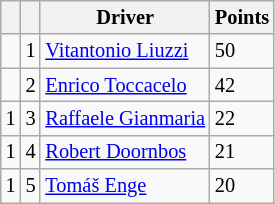<table class="wikitable" style="font-size: 85%;">
<tr>
<th></th>
<th></th>
<th>Driver</th>
<th>Points</th>
</tr>
<tr>
<td align="left"></td>
<td align="center">1</td>
<td> <a href='#'>Vitantonio Liuzzi</a></td>
<td>50</td>
</tr>
<tr>
<td align="left"></td>
<td align="center">2</td>
<td> <a href='#'>Enrico Toccacelo</a></td>
<td>42</td>
</tr>
<tr>
<td align="left"> 1</td>
<td align="center">3</td>
<td> <a href='#'>Raffaele Gianmaria</a></td>
<td>22</td>
</tr>
<tr>
<td align="left"> 1</td>
<td align="center">4</td>
<td> <a href='#'>Robert Doornbos</a></td>
<td>21</td>
</tr>
<tr>
<td align="left"> 1</td>
<td align="center">5</td>
<td> <a href='#'>Tomáš Enge</a></td>
<td>20</td>
</tr>
</table>
